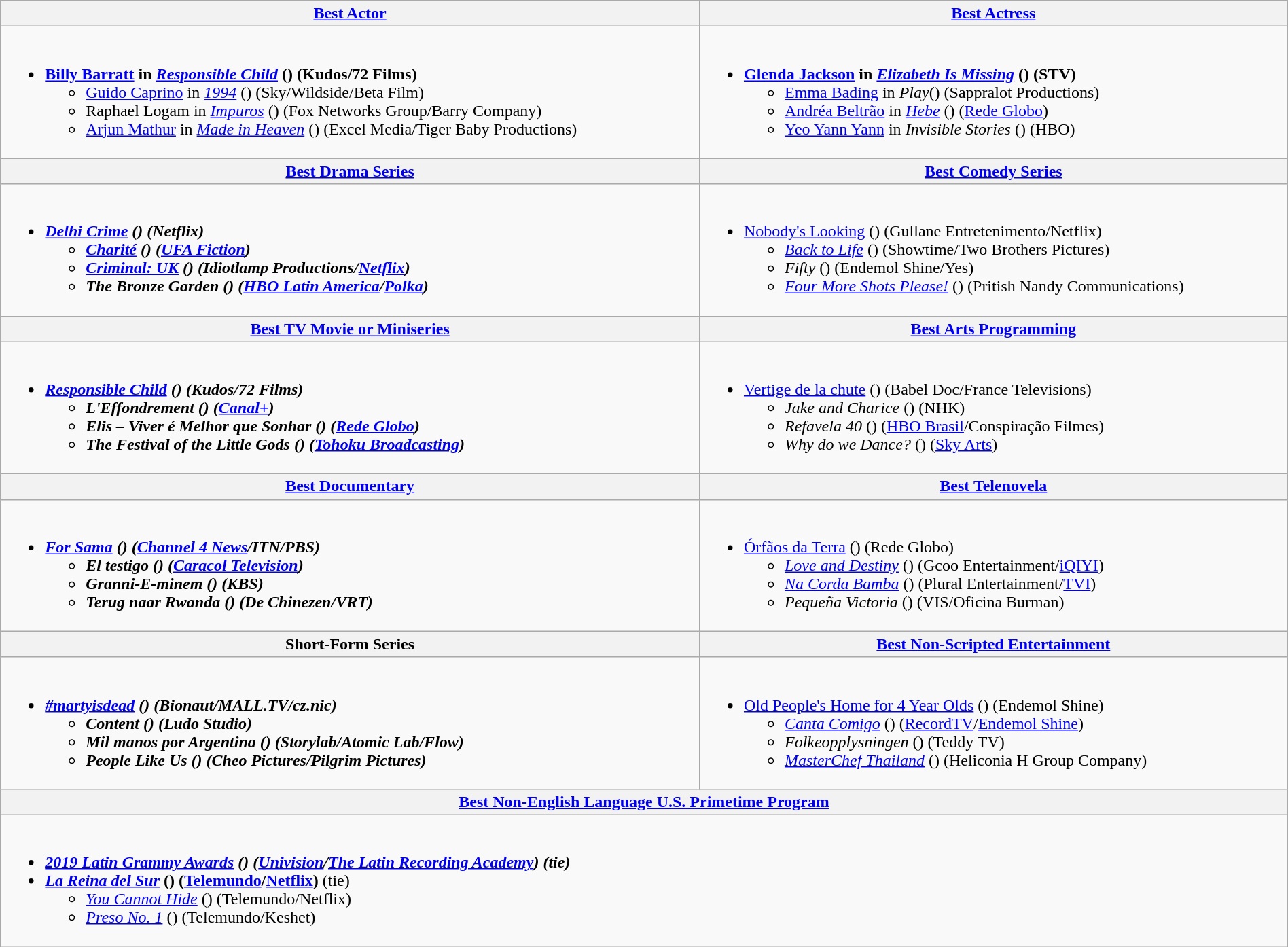<table class="wikitable" style="width:100%">
<tr>
<th style:"width:50%"><a href='#'>Best Actor</a></th>
<th style:"width:50%"><a href='#'>Best Actress</a></th>
</tr>
<tr>
<td valign="top"><br><ul><li><strong><a href='#'>Billy Barratt</a> in <em><a href='#'>Responsible Child</a></em> () (Kudos/72 Films)</strong><ul><li><a href='#'>Guido Caprino</a> in <em><a href='#'>1994</a></em> () (Sky/Wildside/Beta Film)</li><li>Raphael Logam in <em><a href='#'>Impuros</a></em> () (Fox Networks Group/Barry Company)</li><li><a href='#'>Arjun Mathur</a> in <em><a href='#'>Made in Heaven</a></em> () (Excel Media/Tiger Baby Productions)</li></ul></li></ul></td>
<td valign="top"><br><ul><li><strong><a href='#'>Glenda Jackson</a> in <em><a href='#'>Elizabeth Is Missing</a></em> () (STV)</strong><ul><li><a href='#'>Emma Bading</a> in <em>Play</em>() (Sappralot Productions)</li><li><a href='#'>Andréa Beltrão</a> in <em><a href='#'>Hebe</a></em> () (<a href='#'>Rede Globo</a>)</li><li><a href='#'>Yeo Yann Yann</a> in <em>Invisible Stories</em> () (HBO)</li></ul></li></ul></td>
</tr>
<tr>
<th style:"width:50%"><a href='#'>Best Drama Series</a></th>
<th style:"width:50%"><a href='#'>Best Comedy Series</a></th>
</tr>
<tr>
<td valign="top"><br><ul><li><strong><em><a href='#'>Delhi Crime</a><em> () (Netflix)<strong><ul><li></em><a href='#'>Charité</a><em> () (<a href='#'>UFA Fiction</a>)</li><li></em><a href='#'>Criminal: UK</a><em> () (Idiotlamp Productions/<a href='#'>Netflix</a>)</li><li></em>The Bronze Garden<em> () (<a href='#'>HBO Latin America</a>/<a href='#'>Polka</a>)</li></ul></li></ul></td>
<td valign="top"><br><ul><li></em></strong><a href='#'>Nobody's Looking</a></em> () (Gullane Entretenimento/Netflix)</strong><ul><li><em><a href='#'>Back to Life</a></em> () (Showtime/Two Brothers Pictures)</li><li><em>Fifty</em> () (Endemol Shine/Yes)</li><li><em><a href='#'>Four More Shots Please!</a></em> () (Pritish Nandy Communications)</li></ul></li></ul></td>
</tr>
<tr>
<th style:"width:50%"><a href='#'>Best TV Movie or Miniseries</a></th>
<th style:"width:50%"><a href='#'>Best Arts Programming</a></th>
</tr>
<tr>
<td valign="top"><br><ul><li><strong><em><a href='#'>Responsible Child</a><em> () (Kudos/72 Films)<strong><ul><li></em>L'Effondrement<em> () (<a href='#'>Canal+</a>)</li><li></em>Elis – Viver é Melhor que Sonhar<em> () (<a href='#'>Rede Globo</a>)</li><li></em>The Festival of the Little Gods<em> () (<a href='#'>Tohoku Broadcasting</a>)</li></ul></li></ul></td>
<td valign="top"><br><ul><li></em></strong><a href='#'>Vertige de la chute</a></em> () (Babel Doc/France Televisions)</strong><ul><li><em>Jake and Charice</em> () (NHK)</li><li><em>Refavela 40</em> () (<a href='#'>HBO Brasil</a>/Conspiração Filmes)</li><li><em>Why do we Dance?</em> () (<a href='#'>Sky Arts</a>)</li></ul></li></ul></td>
</tr>
<tr>
<th style:"width:50%"><a href='#'>Best Documentary</a></th>
<th style:"width:50%"><a href='#'>Best Telenovela</a></th>
</tr>
<tr>
<td valign="top"><br><ul><li><strong><em><a href='#'>For Sama</a><em> () (<a href='#'>Channel 4 News</a>/ITN/PBS)<strong><ul><li></em>El testigo<em> () (<a href='#'>Caracol Television</a>)</li><li></em>Granni-E-minem<em> () (KBS)</li><li></em>Terug naar Rwanda<em> () (De Chinezen/VRT)</li></ul></li></ul></td>
<td valign="top"><br><ul><li></em></strong><a href='#'>Órfãos da Terra</a></em> () (Rede Globo)</strong><ul><li><em><a href='#'>Love and Destiny</a></em> () (Gcoo Entertainment/<a href='#'>iQIYI</a>)</li><li><em><a href='#'>Na Corda Bamba</a></em> () (Plural Entertainment/<a href='#'>TVI</a>)</li><li><em>Pequeña Victoria</em> () (VIS/Oficina Burman)</li></ul></li></ul></td>
</tr>
<tr>
<th style:"width:50%">Short-Form Series</th>
<th style:"width:50%"><a href='#'>Best Non-Scripted Entertainment</a></th>
</tr>
<tr>
<td valign="top"><br><ul><li><strong><em><a href='#'>#martyisdead</a><em> () (Bionaut/MALL.TV/cz.nic)<strong><ul><li></em>Content<em> () (Ludo Studio)</li><li></em>Mil manos por Argentina<em> () (Storylab/Atomic Lab/Flow)</li><li></em>People Like Us<em> () (Cheo Pictures/Pilgrim Pictures)</li></ul></li></ul></td>
<td valign="top"><br><ul><li></em></strong><a href='#'>Old People's Home for 4 Year Olds</a></em> () (Endemol Shine)</strong><ul><li><em><a href='#'>Canta Comigo</a></em> () (<a href='#'>RecordTV</a>/<a href='#'>Endemol Shine</a>)</li><li><em>Folkeopplysningen</em> () (Teddy TV)</li><li><em><a href='#'>MasterChef Thailand</a></em> () (Heliconia H Group Company)</li></ul></li></ul></td>
</tr>
<tr>
<th colspan="2"; "width:50%"><a href='#'>Best Non-English Language U.S. Primetime Program</a></th>
</tr>
<tr>
<td colspan="2" style="vertical-align:top;"><br><ul><li><strong><em><a href='#'>2019 Latin Grammy Awards</a><em> () (<a href='#'>Univision</a>/<a href='#'>The Latin Recording Academy</a>)<strong> (tie)</li><li></em></strong><a href='#'>La Reina del Sur</a></em> () (<a href='#'>Telemundo</a>/<a href='#'>Netflix</a>)</strong> (tie)<ul><li><em><a href='#'>You Cannot Hide</a></em> () (Telemundo/Netflix)</li><li><em><a href='#'>Preso No. 1</a></em> () (Telemundo/Keshet)</li></ul></li></ul></td>
</tr>
</table>
